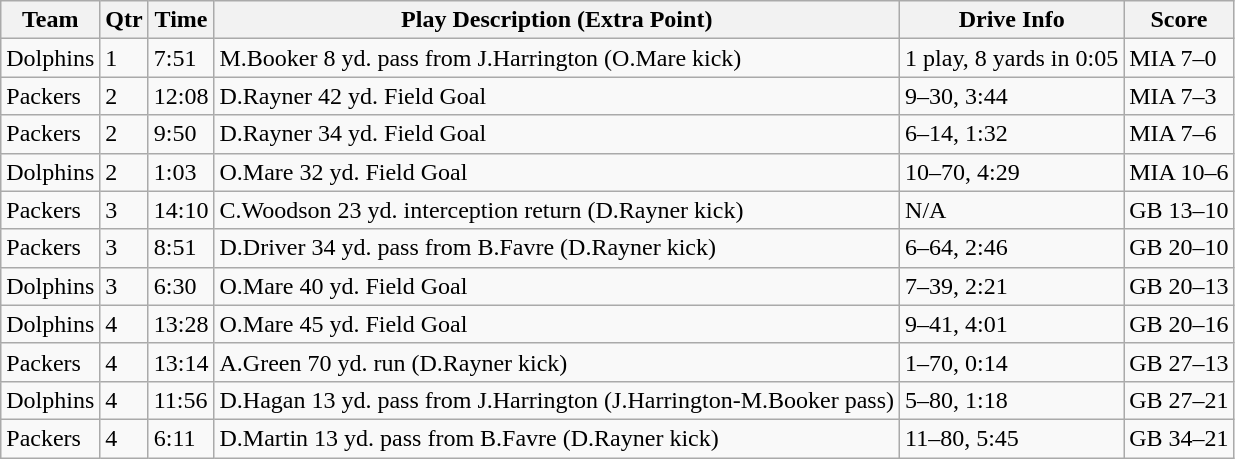<table class="wikitable">
<tr>
<th>Team</th>
<th>Qtr</th>
<th>Time</th>
<th>Play Description (Extra Point)</th>
<th>Drive Info</th>
<th>Score</th>
</tr>
<tr>
<td>Dolphins</td>
<td>1</td>
<td>7:51</td>
<td>M.Booker 8 yd. pass from J.Harrington (O.Mare kick)</td>
<td>1 play, 8 yards in 0:05</td>
<td>MIA 7–0</td>
</tr>
<tr>
<td>Packers</td>
<td>2</td>
<td>12:08</td>
<td>D.Rayner 42 yd. Field Goal</td>
<td>9–30, 3:44</td>
<td>MIA 7–3</td>
</tr>
<tr>
<td>Packers</td>
<td>2</td>
<td>9:50</td>
<td>D.Rayner 34 yd. Field Goal</td>
<td>6–14, 1:32</td>
<td>MIA 7–6</td>
</tr>
<tr>
<td>Dolphins</td>
<td>2</td>
<td>1:03</td>
<td>O.Mare 32 yd. Field Goal</td>
<td>10–70, 4:29</td>
<td>MIA 10–6</td>
</tr>
<tr>
<td>Packers</td>
<td>3</td>
<td>14:10</td>
<td>C.Woodson 23 yd. interception return (D.Rayner kick)</td>
<td>N/A</td>
<td>GB 13–10</td>
</tr>
<tr>
<td>Packers</td>
<td>3</td>
<td>8:51</td>
<td>D.Driver 34 yd. pass from B.Favre (D.Rayner kick)</td>
<td>6–64, 2:46</td>
<td>GB 20–10</td>
</tr>
<tr>
<td>Dolphins</td>
<td>3</td>
<td>6:30</td>
<td>O.Mare 40 yd. Field Goal</td>
<td>7–39, 2:21</td>
<td>GB 20–13</td>
</tr>
<tr>
<td>Dolphins</td>
<td>4</td>
<td>13:28</td>
<td>O.Mare 45 yd. Field Goal</td>
<td>9–41, 4:01</td>
<td>GB 20–16</td>
</tr>
<tr>
<td>Packers</td>
<td>4</td>
<td>13:14</td>
<td>A.Green 70 yd. run (D.Rayner kick)</td>
<td>1–70, 0:14</td>
<td>GB 27–13</td>
</tr>
<tr>
<td>Dolphins</td>
<td>4</td>
<td>11:56</td>
<td>D.Hagan 13 yd. pass from J.Harrington (J.Harrington-M.Booker pass)</td>
<td>5–80, 1:18</td>
<td>GB 27–21</td>
</tr>
<tr>
<td>Packers</td>
<td>4</td>
<td>6:11</td>
<td>D.Martin 13 yd. pass from B.Favre (D.Rayner kick)</td>
<td>11–80, 5:45</td>
<td>GB 34–21</td>
</tr>
</table>
